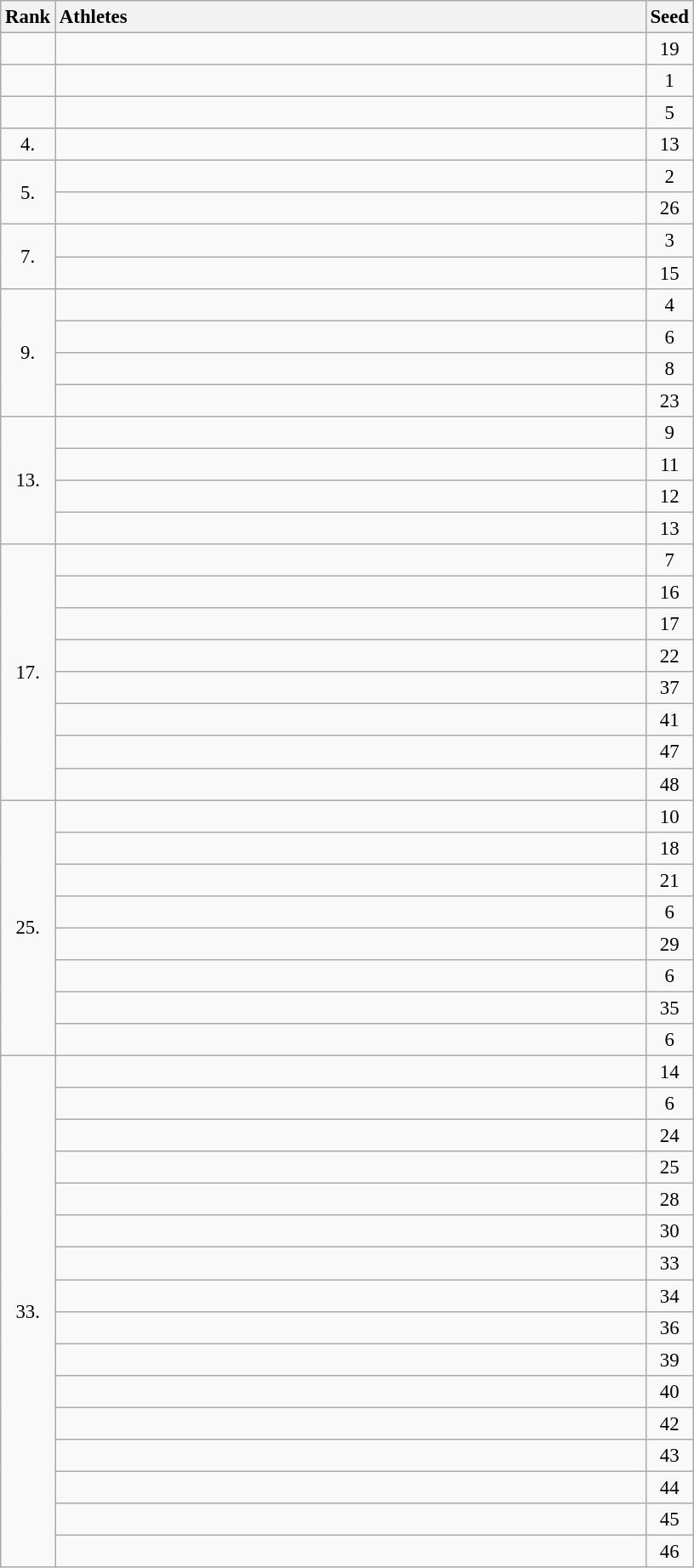<table class="wikitable" style="font-size:95%;">
<tr>
<th>Rank</th>
<th style="text-align: left; width: 30em">Athletes</th>
<th>Seed</th>
</tr>
<tr>
<td align="center"></td>
<td></td>
<td align="center">19</td>
</tr>
<tr>
<td align="center"></td>
<td></td>
<td align="center">1</td>
</tr>
<tr>
<td align="center"></td>
<td></td>
<td align="center">5</td>
</tr>
<tr>
<td align="center">4.</td>
<td></td>
<td align="center">13</td>
</tr>
<tr>
<td rowspan=2 align="center">5.</td>
<td></td>
<td align="center">2</td>
</tr>
<tr>
<td></td>
<td align="center">26</td>
</tr>
<tr>
<td rowspan=2 align="center">7.</td>
<td></td>
<td align="center">3</td>
</tr>
<tr>
<td></td>
<td align="center">15</td>
</tr>
<tr>
<td rowspan=4 align="center">9.</td>
<td></td>
<td align="center">4</td>
</tr>
<tr>
<td></td>
<td align="center">6</td>
</tr>
<tr>
<td></td>
<td align="center">8</td>
</tr>
<tr>
<td></td>
<td align="center">23</td>
</tr>
<tr>
<td rowspan=4 align="center">13.</td>
<td></td>
<td align="center">9</td>
</tr>
<tr>
<td></td>
<td align="center">11</td>
</tr>
<tr>
<td></td>
<td align="center">12</td>
</tr>
<tr>
<td></td>
<td align="center">13</td>
</tr>
<tr>
<td rowspan=8 align="center">17.</td>
<td></td>
<td align="center">7</td>
</tr>
<tr>
<td></td>
<td align="center">16</td>
</tr>
<tr>
<td></td>
<td align="center">17</td>
</tr>
<tr>
<td></td>
<td align="center">22</td>
</tr>
<tr>
<td></td>
<td align="center">37</td>
</tr>
<tr>
<td></td>
<td align="center">41</td>
</tr>
<tr>
<td></td>
<td align="center">47</td>
</tr>
<tr>
<td></td>
<td align="center">48</td>
</tr>
<tr>
<td rowspan=8 align="center">25.</td>
<td></td>
<td align="center">10</td>
</tr>
<tr>
<td></td>
<td align="center">18</td>
</tr>
<tr>
<td></td>
<td align="center">21</td>
</tr>
<tr>
<td></td>
<td align="center">6</td>
</tr>
<tr>
<td></td>
<td align="center">29</td>
</tr>
<tr>
<td></td>
<td align="center">6</td>
</tr>
<tr>
<td></td>
<td align="center">35</td>
</tr>
<tr>
<td></td>
<td align="center">6</td>
</tr>
<tr>
<td rowspan=16 align="center">33.</td>
<td></td>
<td align="center">14</td>
</tr>
<tr>
<td></td>
<td align="center">6</td>
</tr>
<tr>
<td></td>
<td align="center">24</td>
</tr>
<tr>
<td></td>
<td align="center">25</td>
</tr>
<tr>
<td></td>
<td align="center">28</td>
</tr>
<tr>
<td></td>
<td align="center">30</td>
</tr>
<tr>
<td></td>
<td align="center">33</td>
</tr>
<tr>
<td></td>
<td align="center">34</td>
</tr>
<tr>
<td></td>
<td align="center">36</td>
</tr>
<tr>
<td></td>
<td align="center">39</td>
</tr>
<tr>
<td></td>
<td align="center">40</td>
</tr>
<tr>
<td></td>
<td align="center">42</td>
</tr>
<tr>
<td></td>
<td align="center">43</td>
</tr>
<tr>
<td></td>
<td align="center">44</td>
</tr>
<tr>
<td></td>
<td align="center">45</td>
</tr>
<tr>
<td></td>
<td align="center">46</td>
</tr>
</table>
